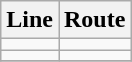<table class="wikitable vatop">
<tr>
<th>Line</th>
<th>Route</th>
</tr>
<tr>
<td></td>
<td></td>
</tr>
<tr>
<td></td>
<td></td>
</tr>
<tr>
</tr>
</table>
